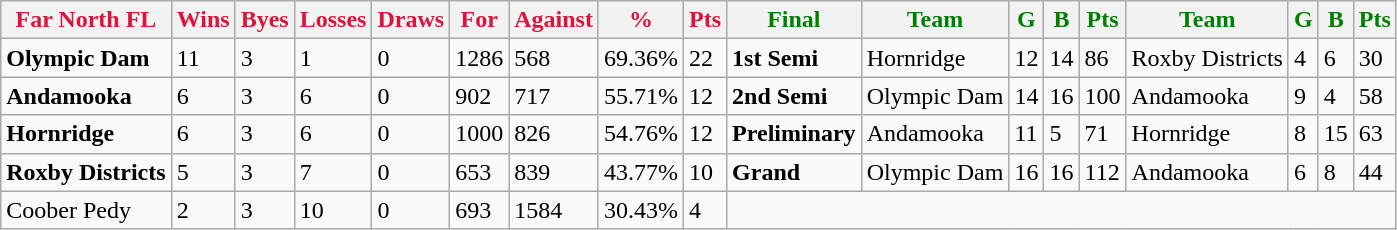<table class="wikitable">
<tr>
<th style="color:crimson">Far North FL</th>
<th style="color:crimson">Wins</th>
<th style="color:crimson">Byes</th>
<th style="color:crimson">Losses</th>
<th style="color:crimson">Draws</th>
<th style="color:crimson">For</th>
<th style="color:crimson">Against</th>
<th style="color:crimson">%</th>
<th style="color:crimson">Pts</th>
<th style="color:green">Final</th>
<th style="color:green">Team</th>
<th style="color:green">G</th>
<th style="color:green">B</th>
<th style="color:green">Pts</th>
<th style="color:green">Team</th>
<th style="color:green">G</th>
<th style="color:green">B</th>
<th style="color:green">Pts</th>
</tr>
<tr>
<td><strong>	Olympic Dam	</strong></td>
<td>11</td>
<td>3</td>
<td>1</td>
<td>0</td>
<td>1286</td>
<td>568</td>
<td>69.36%</td>
<td>22</td>
<td><strong>1st Semi</strong></td>
<td>Hornridge</td>
<td>12</td>
<td>14</td>
<td>86</td>
<td>Roxby Districts</td>
<td>4</td>
<td>6</td>
<td>30</td>
</tr>
<tr>
<td><strong>	Andamooka	</strong></td>
<td>6</td>
<td>3</td>
<td>6</td>
<td>0</td>
<td>902</td>
<td>717</td>
<td>55.71%</td>
<td>12</td>
<td><strong>2nd Semi</strong></td>
<td>Olympic Dam</td>
<td>14</td>
<td>16</td>
<td>100</td>
<td>Andamooka</td>
<td>9</td>
<td>4</td>
<td>58</td>
</tr>
<tr>
<td><strong>	Hornridge	</strong></td>
<td>6</td>
<td>3</td>
<td>6</td>
<td>0</td>
<td>1000</td>
<td>826</td>
<td>54.76%</td>
<td>12</td>
<td><strong>Preliminary</strong></td>
<td>Andamooka</td>
<td>11</td>
<td>5</td>
<td>71</td>
<td>Hornridge</td>
<td>8</td>
<td>15</td>
<td>63</td>
</tr>
<tr>
<td><strong>	Roxby Districts	</strong></td>
<td>5</td>
<td>3</td>
<td>7</td>
<td>0</td>
<td>653</td>
<td>839</td>
<td>43.77%</td>
<td>10</td>
<td><strong>Grand</strong></td>
<td>Olympic Dam</td>
<td>16</td>
<td>16</td>
<td>112</td>
<td>Andamooka</td>
<td>6</td>
<td>8</td>
<td>44</td>
</tr>
<tr>
<td>Coober Pedy</td>
<td>2</td>
<td>3</td>
<td>10</td>
<td>0</td>
<td>693</td>
<td>1584</td>
<td>30.43%</td>
<td>4</td>
</tr>
</table>
